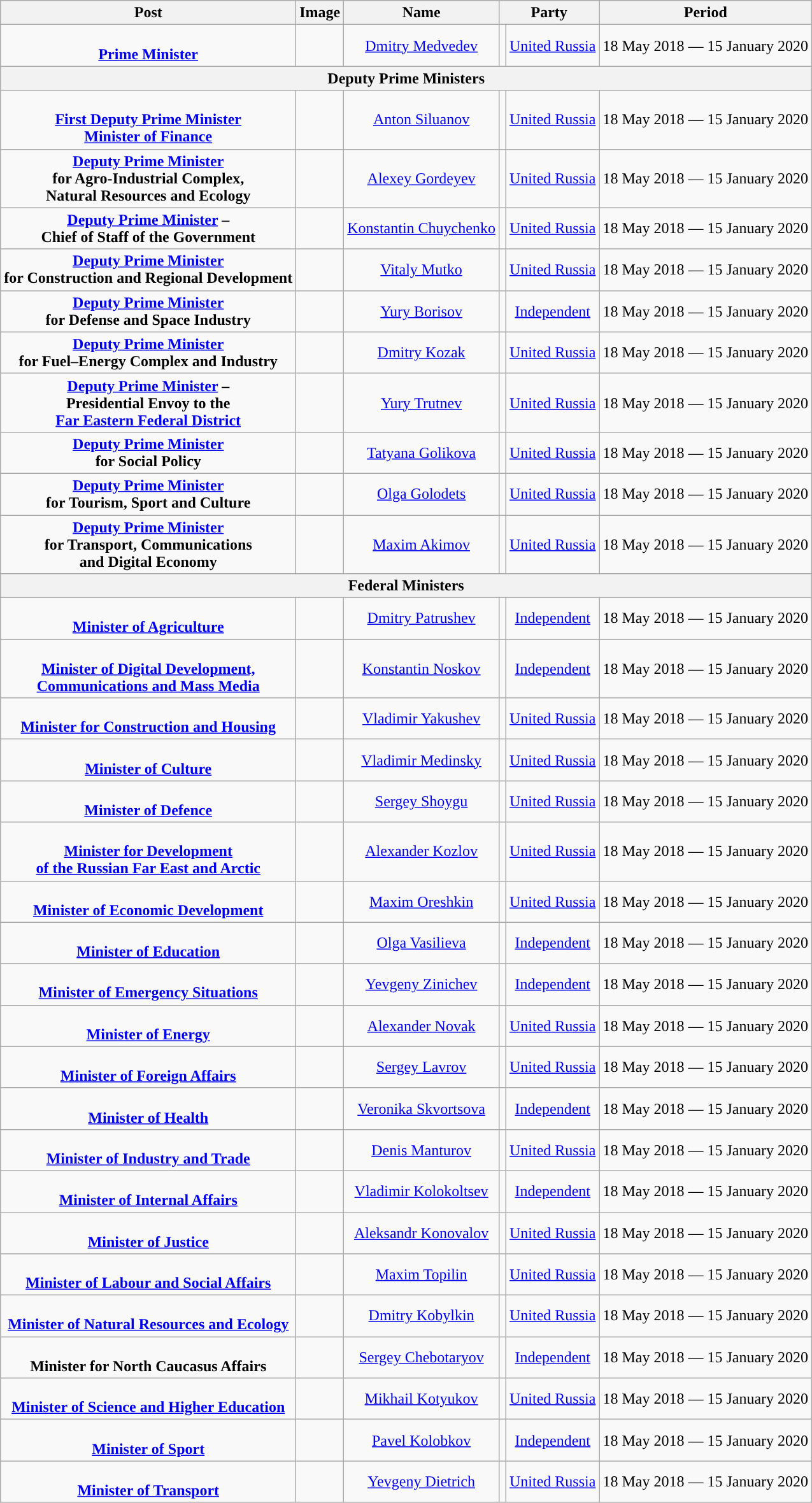<table class="wikitable" style="text-align:center">
<tr>
<th>Post</th>
<th>Image</th>
<th>Name</th>
<th colspan=2>Party</th>
<th>Period</th>
</tr>
<tr>
<td><br><strong><a href='#'>Prime Minister</a></strong></td>
<td></td>
<td><a href='#'>Dmitry Medvedev</a></td>
<td style="background:"></td>
<td><a href='#'>United Russia</a></td>
<td>18 May 2018 — 15 January 2020</td>
</tr>
<tr>
<th colspan=6>Deputy Prime Ministers</th>
</tr>
<tr>
<td><br><strong><a href='#'>First Deputy Prime Minister</a></strong><br><strong><a href='#'>Minister of Finance</a></strong></td>
<td></td>
<td><a href='#'>Anton Siluanov</a></td>
<td style="background:"></td>
<td><a href='#'>United Russia</a></td>
<td>18 May 2018 — 15 January 2020</td>
</tr>
<tr>
<td><strong><a href='#'>Deputy Prime Minister</a><br>for Agro-Industrial Complex,<br>Natural Resources and Ecology</strong></td>
<td></td>
<td><a href='#'>Alexey Gordeyev</a></td>
<td style="background:"></td>
<td><a href='#'>United Russia</a></td>
<td>18 May 2018 — 15 January 2020</td>
</tr>
<tr>
<td><strong><a href='#'>Deputy Prime Minister</a> –<br>Chief of Staff of the Government</strong></td>
<td></td>
<td><a href='#'>Konstantin Chuychenko</a></td>
<td style="background:"></td>
<td><a href='#'>United Russia</a></td>
<td>18 May 2018 — 15 January 2020</td>
</tr>
<tr>
<td><strong><a href='#'>Deputy Prime Minister</a><br>for Construction and Regional Development</strong></td>
<td></td>
<td><a href='#'>Vitaly Mutko</a></td>
<td style="background:"></td>
<td><a href='#'>United Russia</a></td>
<td>18 May 2018 — 15 January 2020</td>
</tr>
<tr>
<td><strong><a href='#'>Deputy Prime Minister</a><br>for Defense and Space Industry</strong></td>
<td></td>
<td><a href='#'>Yury Borisov</a></td>
<td style="background:"></td>
<td><a href='#'>Independent</a></td>
<td>18 May 2018 — 15 January 2020</td>
</tr>
<tr>
<td><strong><a href='#'>Deputy Prime Minister</a><br>for Fuel–Energy Complex and Industry</strong></td>
<td></td>
<td><a href='#'>Dmitry Kozak</a></td>
<td style="background:"></td>
<td><a href='#'>United Russia</a></td>
<td>18 May 2018 — 15 January 2020</td>
</tr>
<tr>
<td><strong><a href='#'>Deputy Prime Minister</a> –<br>Presidential Envoy to the<br><a href='#'>Far Eastern Federal District</a></strong></td>
<td></td>
<td><a href='#'>Yury Trutnev</a></td>
<td style="background:"></td>
<td><a href='#'>United Russia</a></td>
<td>18 May 2018 — 15 January 2020</td>
</tr>
<tr>
<td><strong><a href='#'>Deputy Prime Minister</a><br>for Social Policy</strong></td>
<td></td>
<td><a href='#'>Tatyana Golikova</a></td>
<td style="background:"></td>
<td><a href='#'>United Russia</a></td>
<td>18 May 2018 — 15 January 2020</td>
</tr>
<tr>
<td><strong><a href='#'>Deputy Prime Minister</a><br>for Tourism, Sport and Culture</strong></td>
<td></td>
<td><a href='#'>Olga Golodets</a></td>
<td style="background:"></td>
<td><a href='#'>United Russia</a></td>
<td>18 May 2018 — 15 January 2020</td>
</tr>
<tr>
<td><strong><a href='#'>Deputy Prime Minister</a><br>for Transport, Communications<br>and Digital Economy</strong></td>
<td></td>
<td><a href='#'>Maxim Akimov</a></td>
<td style="background:"></td>
<td><a href='#'>United Russia</a></td>
<td>18 May 2018 — 15 January 2020</td>
</tr>
<tr>
<th colspan=6>Federal Ministers</th>
</tr>
<tr>
<td><br><strong><a href='#'>Minister of Agriculture</a></strong></td>
<td></td>
<td><a href='#'>Dmitry Patrushev</a></td>
<td style="background:"></td>
<td><a href='#'>Independent</a></td>
<td>18 May 2018 — 15 January 2020</td>
</tr>
<tr>
<td><br><strong><a href='#'>Minister of Digital Development,<br>Communications and Mass Media</a></strong></td>
<td></td>
<td><a href='#'>Konstantin Noskov</a></td>
<td style="background:"></td>
<td><a href='#'>Independent</a></td>
<td>18 May 2018 — 15 January 2020</td>
</tr>
<tr>
<td><br><strong><a href='#'>Minister for Construction and Housing</a></strong></td>
<td></td>
<td><a href='#'>Vladimir Yakushev</a></td>
<td style="background:"></td>
<td><a href='#'>United Russia</a></td>
<td>18 May 2018 — 15 January 2020</td>
</tr>
<tr>
<td><br><strong><a href='#'>Minister of Culture</a></strong></td>
<td></td>
<td><a href='#'>Vladimir Medinsky</a></td>
<td style="background:"></td>
<td><a href='#'>United Russia</a></td>
<td>18 May 2018 — 15 January 2020</td>
</tr>
<tr>
<td><br><strong><a href='#'>Minister of Defence</a></strong></td>
<td></td>
<td><a href='#'>Sergey Shoygu</a></td>
<td style="background:"></td>
<td><a href='#'>United Russia</a></td>
<td>18 May 2018 — 15 January 2020</td>
</tr>
<tr>
<td><br><strong><a href='#'>Minister for Development<br>of the Russian Far East and Arctic</a></strong></td>
<td></td>
<td><a href='#'>Alexander Kozlov</a></td>
<td style="background:"></td>
<td><a href='#'>United Russia</a></td>
<td>18 May 2018 — 15 January 2020</td>
</tr>
<tr>
<td><br><strong><a href='#'>Minister of Economic Development</a></strong></td>
<td></td>
<td><a href='#'>Maxim Oreshkin</a></td>
<td style="background:"></td>
<td><a href='#'>United Russia</a></td>
<td>18 May 2018 — 15 January 2020</td>
</tr>
<tr>
<td><br><strong><a href='#'>Minister of Education</a></strong></td>
<td></td>
<td><a href='#'>Olga Vasilieva</a></td>
<td style="background:"></td>
<td><a href='#'>Independent</a></td>
<td>18 May 2018 — 15 January 2020</td>
</tr>
<tr>
<td><br><strong><a href='#'>Minister of Emergency Situations</a></strong></td>
<td></td>
<td><a href='#'>Yevgeny Zinichev</a></td>
<td style="background:"></td>
<td><a href='#'>Independent</a></td>
<td>18 May 2018 — 15 January 2020</td>
</tr>
<tr>
<td><br><strong><a href='#'>Minister of Energy</a></strong></td>
<td></td>
<td><a href='#'>Alexander Novak</a></td>
<td style="background:"></td>
<td><a href='#'>United Russia</a></td>
<td>18 May 2018 — 15 January 2020</td>
</tr>
<tr>
<td><br><strong><a href='#'>Minister of Foreign Affairs</a></strong></td>
<td></td>
<td><a href='#'>Sergey Lavrov</a></td>
<td style="background:"></td>
<td><a href='#'>United Russia</a></td>
<td>18 May 2018 — 15 January 2020</td>
</tr>
<tr>
<td><br><strong><a href='#'>Minister of Health</a></strong></td>
<td></td>
<td><a href='#'>Veronika Skvortsova</a></td>
<td style="background:"></td>
<td><a href='#'>Independent</a></td>
<td>18 May 2018 — 15 January 2020</td>
</tr>
<tr>
<td><br><strong><a href='#'>Minister of Industry and Trade</a></strong></td>
<td></td>
<td><a href='#'>Denis Manturov</a></td>
<td style="background:"></td>
<td><a href='#'>United Russia</a></td>
<td>18 May 2018 — 15 January 2020</td>
</tr>
<tr>
<td><br><strong><a href='#'>Minister of Internal Affairs</a></strong></td>
<td></td>
<td><a href='#'>Vladimir Kolokoltsev</a></td>
<td style="background:"></td>
<td><a href='#'>Independent</a></td>
<td>18 May 2018 — 15 January 2020</td>
</tr>
<tr>
<td><br><strong><a href='#'>Minister of Justice</a></strong></td>
<td></td>
<td><a href='#'>Aleksandr Konovalov</a></td>
<td style="background:"></td>
<td><a href='#'>United Russia</a></td>
<td>18 May 2018 — 15 January 2020</td>
</tr>
<tr>
<td><br><strong><a href='#'>Minister of Labour and Social Affairs</a></strong></td>
<td></td>
<td><a href='#'>Maxim Topilin</a></td>
<td style="background:"></td>
<td><a href='#'>United Russia</a></td>
<td>18 May 2018 — 15 January 2020</td>
</tr>
<tr>
<td><br><strong><a href='#'>Minister of Natural Resources and Ecology</a></strong></td>
<td></td>
<td><a href='#'>Dmitry Kobylkin</a></td>
<td style="background:"></td>
<td><a href='#'>United Russia</a></td>
<td>18 May 2018 — 15 January 2020</td>
</tr>
<tr>
<td><br><strong>Minister for North Caucasus Affairs</strong></td>
<td></td>
<td><a href='#'>Sergey Chebotaryov</a></td>
<td style="background:"></td>
<td><a href='#'>Independent</a></td>
<td>18 May 2018 — 15 January 2020</td>
</tr>
<tr>
<td><br><strong><a href='#'>Minister of Science and Higher Education</a></strong></td>
<td></td>
<td><a href='#'>Mikhail Kotyukov</a></td>
<td style="background:"></td>
<td><a href='#'>United Russia</a></td>
<td>18 May 2018 — 15 January 2020</td>
</tr>
<tr>
<td><br><strong><a href='#'>Minister of Sport</a></strong></td>
<td></td>
<td><a href='#'>Pavel Kolobkov</a></td>
<td style="background:"></td>
<td><a href='#'>Independent</a></td>
<td>18 May 2018 — 15 January 2020</td>
</tr>
<tr>
<td><br><strong><a href='#'>Minister of Transport</a></strong></td>
<td></td>
<td><a href='#'>Yevgeny Dietrich</a></td>
<td style="background:"></td>
<td><a href='#'>United Russia</a></td>
<td>18 May 2018 — 15 January 2020</td>
</tr>
</table>
